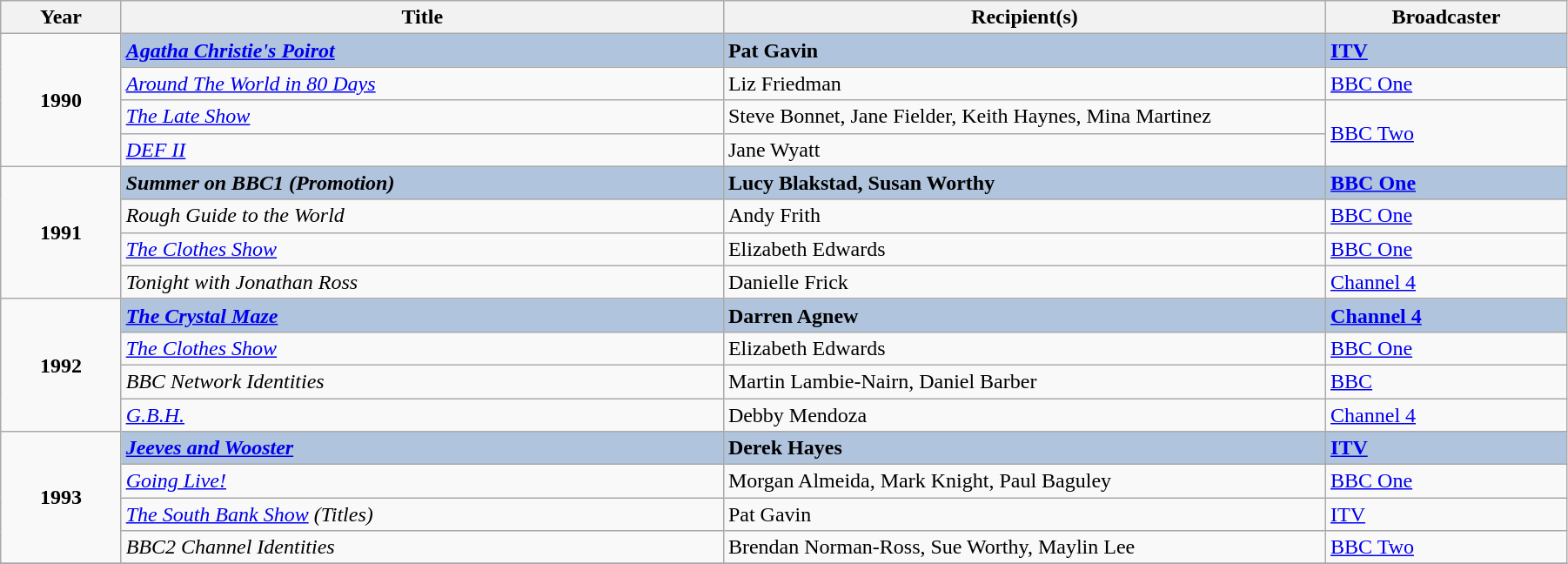<table class="wikitable" width="95%">
<tr>
<th width=5%>Year</th>
<th width=25%>Title</th>
<th width=25%><strong>Recipient(s)</strong></th>
<th width=10%><strong>Broadcaster</strong></th>
</tr>
<tr>
<td rowspan="4" style="text-align:center;"><strong>1990</strong></td>
<td style="background:#B0C4DE;"><strong><em><a href='#'>Agatha Christie's Poirot</a></em></strong></td>
<td style="background:#B0C4DE;"><strong>Pat Gavin</strong></td>
<td style="background:#B0C4DE;"><strong><a href='#'>ITV</a></strong></td>
</tr>
<tr>
<td><em><a href='#'>Around The World in 80 Days</a></em></td>
<td>Liz Friedman</td>
<td><a href='#'>BBC One</a></td>
</tr>
<tr>
<td><em><a href='#'>The Late Show</a></em></td>
<td>Steve Bonnet, Jane Fielder, Keith Haynes, Mina Martinez</td>
<td rowspan="2"><a href='#'>BBC Two</a></td>
</tr>
<tr>
<td><em><a href='#'>DEF II</a></em></td>
<td>Jane Wyatt</td>
</tr>
<tr>
<td rowspan="4" style="text-align:center;"><strong>1991</strong></td>
<td style="background:#B0C4DE;"><strong><em>Summer on BBC1 (Promotion)</em></strong></td>
<td style="background:#B0C4DE;"><strong>Lucy Blakstad, Susan Worthy</strong></td>
<td style="background:#B0C4DE;"><strong><a href='#'>BBC One</a></strong></td>
</tr>
<tr>
<td><em>Rough Guide to the World</em></td>
<td>Andy Frith</td>
<td><a href='#'>BBC One</a></td>
</tr>
<tr>
<td><em><a href='#'>The Clothes Show</a></em></td>
<td>Elizabeth Edwards</td>
<td><a href='#'>BBC One</a></td>
</tr>
<tr>
<td><em>Tonight with Jonathan Ross</em></td>
<td>Danielle Frick</td>
<td><a href='#'>Channel 4</a></td>
</tr>
<tr>
<td rowspan="4" style="text-align:center;"><strong>1992</strong></td>
<td style="background:#B0C4DE;"><strong><em><a href='#'>The Crystal Maze</a></em></strong></td>
<td style="background:#B0C4DE;"><strong>Darren Agnew</strong></td>
<td style="background:#B0C4DE;"><strong><a href='#'>Channel 4</a></strong></td>
</tr>
<tr>
<td><em><a href='#'>The Clothes Show</a></em></td>
<td>Elizabeth Edwards</td>
<td><a href='#'>BBC One</a></td>
</tr>
<tr>
<td><em>BBC Network Identities</em></td>
<td>Martin Lambie-Nairn, Daniel Barber</td>
<td><a href='#'>BBC</a></td>
</tr>
<tr>
<td><em><a href='#'>G.B.H.</a></em></td>
<td>Debby Mendoza</td>
<td><a href='#'>Channel 4</a></td>
</tr>
<tr>
<td rowspan="4" style="text-align:center;"><strong>1993</strong></td>
<td style="background:#B0C4DE;"><strong><em><a href='#'>Jeeves and Wooster</a></em></strong></td>
<td style="background:#B0C4DE;"><strong>Derek Hayes</strong></td>
<td style="background:#B0C4DE;"><strong><a href='#'>ITV</a></strong></td>
</tr>
<tr>
<td><em><a href='#'>Going Live!</a></em></td>
<td>Morgan Almeida, Mark Knight, Paul Baguley</td>
<td><a href='#'>BBC One</a></td>
</tr>
<tr>
<td><em><a href='#'>The South Bank Show</a> (Titles)</em></td>
<td>Pat Gavin</td>
<td><a href='#'>ITV</a></td>
</tr>
<tr>
<td><em>BBC2 Channel Identities</em></td>
<td>Brendan Norman-Ross, Sue Worthy, Maylin Lee</td>
<td><a href='#'>BBC Two</a></td>
</tr>
<tr>
</tr>
</table>
